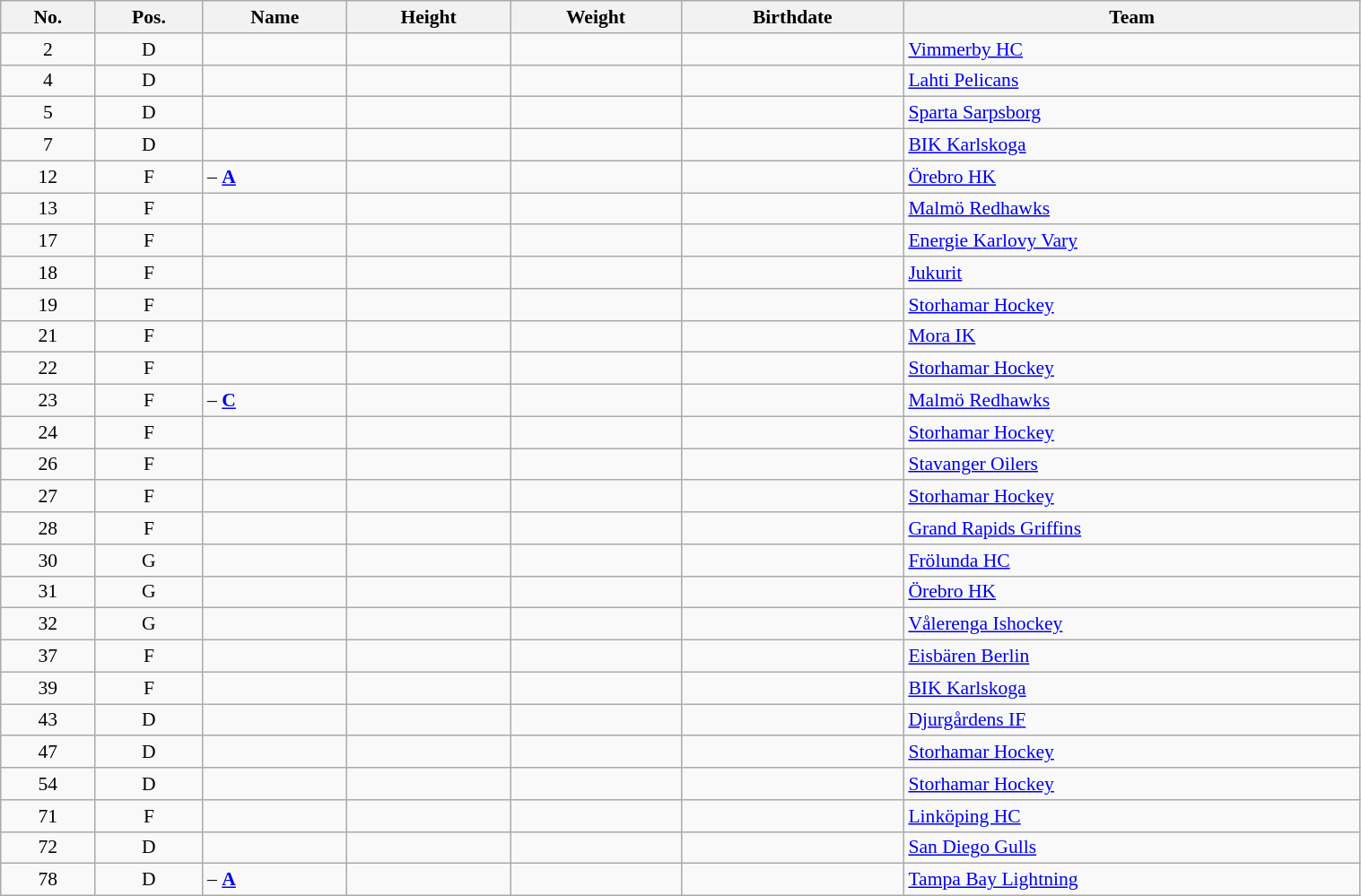<table width="80%" class="wikitable sortable" style="font-size: 90%; text-align: center;">
<tr>
<th>No.</th>
<th>Pos.</th>
<th>Name</th>
<th>Height</th>
<th>Weight</th>
<th>Birthdate</th>
<th>Team</th>
</tr>
<tr>
<td>2</td>
<td>D</td>
<td align="left"></td>
<td></td>
<td></td>
<td></td>
<td style="text-align:left;"> <a href='#'>Vimmerby HC</a></td>
</tr>
<tr>
<td>4</td>
<td>D</td>
<td align="left"></td>
<td></td>
<td></td>
<td></td>
<td style="text-align:left;"> <a href='#'>Lahti Pelicans</a></td>
</tr>
<tr>
<td>5</td>
<td>D</td>
<td align="left"></td>
<td></td>
<td></td>
<td></td>
<td style="text-align:left;"> <a href='#'>Sparta Sarpsborg</a></td>
</tr>
<tr>
<td>7</td>
<td>D</td>
<td align="left"></td>
<td></td>
<td></td>
<td></td>
<td style="text-align:left;"> <a href='#'>BIK Karlskoga</a></td>
</tr>
<tr>
<td>12</td>
<td>F</td>
<td align="left"> – <strong><a href='#'>A</a></strong></td>
<td></td>
<td></td>
<td></td>
<td style="text-align:left;"> <a href='#'>Örebro HK</a></td>
</tr>
<tr>
<td>13</td>
<td>F</td>
<td align="left"></td>
<td></td>
<td></td>
<td></td>
<td style="text-align:left;"> <a href='#'>Malmö Redhawks</a></td>
</tr>
<tr>
<td>17</td>
<td>F</td>
<td align="left"></td>
<td></td>
<td></td>
<td></td>
<td style="text-align:left;"> <a href='#'>Energie Karlovy Vary</a></td>
</tr>
<tr>
<td>18</td>
<td>F</td>
<td align="left"></td>
<td></td>
<td></td>
<td></td>
<td style="text-align:left;"> <a href='#'>Jukurit</a></td>
</tr>
<tr>
<td>19</td>
<td>F</td>
<td align="left"></td>
<td></td>
<td></td>
<td></td>
<td style="text-align:left;"> <a href='#'>Storhamar Hockey</a></td>
</tr>
<tr>
<td>21</td>
<td>F</td>
<td align="left"></td>
<td></td>
<td></td>
<td></td>
<td style="text-align:left;"> <a href='#'>Mora IK</a></td>
</tr>
<tr>
<td>22</td>
<td>F</td>
<td align="left"></td>
<td></td>
<td></td>
<td></td>
<td style="text-align:left;"> <a href='#'>Storhamar Hockey</a></td>
</tr>
<tr>
<td>23</td>
<td>F</td>
<td align="left"> – <strong><a href='#'>C</a></strong></td>
<td></td>
<td></td>
<td></td>
<td style="text-align:left;"> <a href='#'>Malmö Redhawks</a></td>
</tr>
<tr>
<td>24</td>
<td>F</td>
<td align="left"></td>
<td></td>
<td></td>
<td></td>
<td style="text-align:left;"> <a href='#'>Storhamar Hockey</a></td>
</tr>
<tr>
<td>26</td>
<td>F</td>
<td align="left"></td>
<td></td>
<td></td>
<td></td>
<td style="text-align:left;"> <a href='#'>Stavanger Oilers</a></td>
</tr>
<tr>
<td>27</td>
<td>F</td>
<td align="left"></td>
<td></td>
<td></td>
<td></td>
<td style="text-align:left;"> <a href='#'>Storhamar Hockey</a></td>
</tr>
<tr>
<td>28</td>
<td>F</td>
<td align="left"></td>
<td></td>
<td></td>
<td></td>
<td style="text-align:left;"> <a href='#'>Grand Rapids Griffins</a></td>
</tr>
<tr>
<td>30</td>
<td>G</td>
<td align="left"></td>
<td></td>
<td></td>
<td></td>
<td style="text-align:left;"> <a href='#'>Frölunda HC</a></td>
</tr>
<tr>
<td>31</td>
<td>G</td>
<td align="left"></td>
<td></td>
<td></td>
<td></td>
<td style="text-align:left;"> <a href='#'>Örebro HK</a></td>
</tr>
<tr>
<td>32</td>
<td>G</td>
<td align="left"></td>
<td></td>
<td></td>
<td></td>
<td style="text-align:left;"> <a href='#'>Vålerenga Ishockey</a></td>
</tr>
<tr>
<td>37</td>
<td>F</td>
<td align="left"></td>
<td></td>
<td></td>
<td></td>
<td style="text-align:left;"> <a href='#'>Eisbären Berlin</a></td>
</tr>
<tr>
<td>39</td>
<td>F</td>
<td align="left"></td>
<td></td>
<td></td>
<td></td>
<td style="text-align:left;"> <a href='#'>BIK Karlskoga</a></td>
</tr>
<tr>
<td>43</td>
<td>D</td>
<td align="left"></td>
<td></td>
<td></td>
<td></td>
<td style="text-align:left;"> <a href='#'>Djurgårdens IF</a></td>
</tr>
<tr>
<td>47</td>
<td>D</td>
<td align="left"></td>
<td></td>
<td></td>
<td></td>
<td style="text-align:left;"> <a href='#'>Storhamar Hockey</a></td>
</tr>
<tr>
<td>54</td>
<td>D</td>
<td align="left"></td>
<td></td>
<td></td>
<td></td>
<td style="text-align:left;"> <a href='#'>Storhamar Hockey</a></td>
</tr>
<tr>
<td>71</td>
<td>F</td>
<td align="left"></td>
<td></td>
<td></td>
<td></td>
<td style="text-align:left;"> <a href='#'>Linköping HC</a></td>
</tr>
<tr>
<td>72</td>
<td>D</td>
<td align="left"></td>
<td></td>
<td></td>
<td></td>
<td style="text-align:left;"> <a href='#'>San Diego Gulls</a></td>
</tr>
<tr>
<td>78</td>
<td>D</td>
<td align="left"> – <strong><a href='#'>A</a></strong></td>
<td></td>
<td></td>
<td></td>
<td style="text-align:left;"> <a href='#'>Tampa Bay Lightning</a></td>
</tr>
</table>
